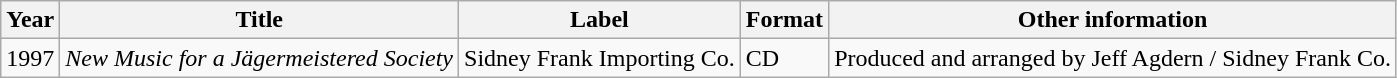<table class="wikitable">
<tr>
<th>Year</th>
<th>Title</th>
<th>Label</th>
<th>Format</th>
<th>Other information</th>
</tr>
<tr>
<td>1997</td>
<td><em>New Music for a Jägermeistered Society</em></td>
<td>Sidney Frank Importing Co.</td>
<td>CD</td>
<td>Produced and arranged by Jeff Agdern / Sidney Frank Co.</td>
</tr>
</table>
